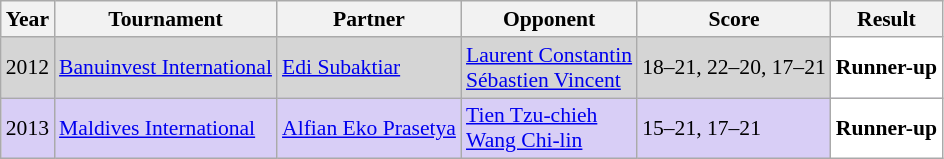<table class="sortable wikitable" style="font-size: 90%;">
<tr>
<th>Year</th>
<th>Tournament</th>
<th>Partner</th>
<th>Opponent</th>
<th>Score</th>
<th>Result</th>
</tr>
<tr style="background:#D5D5D5">
<td align="center">2012</td>
<td align="left"><a href='#'>Banuinvest International</a></td>
<td align="left"> <a href='#'>Edi Subaktiar</a></td>
<td align="left"> <a href='#'>Laurent Constantin</a><br> <a href='#'>Sébastien Vincent</a></td>
<td align="left">18–21, 22–20, 17–21</td>
<td style="text-align:left; background:white"> <strong>Runner-up</strong></td>
</tr>
<tr style="background:#D8CEF6">
<td align="center">2013</td>
<td align="left"><a href='#'>Maldives International</a></td>
<td align="left"> <a href='#'>Alfian Eko Prasetya</a></td>
<td align="left"> <a href='#'>Tien Tzu-chieh</a><br> <a href='#'>Wang Chi-lin</a></td>
<td align="left">15–21, 17–21</td>
<td style="text-align:left; background:white"> <strong>Runner-up</strong></td>
</tr>
</table>
